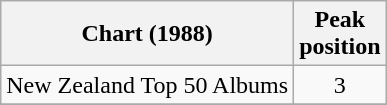<table class="wikitable sortable" border="1">
<tr>
<th scope="col">Chart (1988)</th>
<th scope="col">Peak<br>position</th>
</tr>
<tr>
<td>New Zealand Top 50 Albums</td>
<td style="text-align:center;">3</td>
</tr>
<tr>
</tr>
</table>
